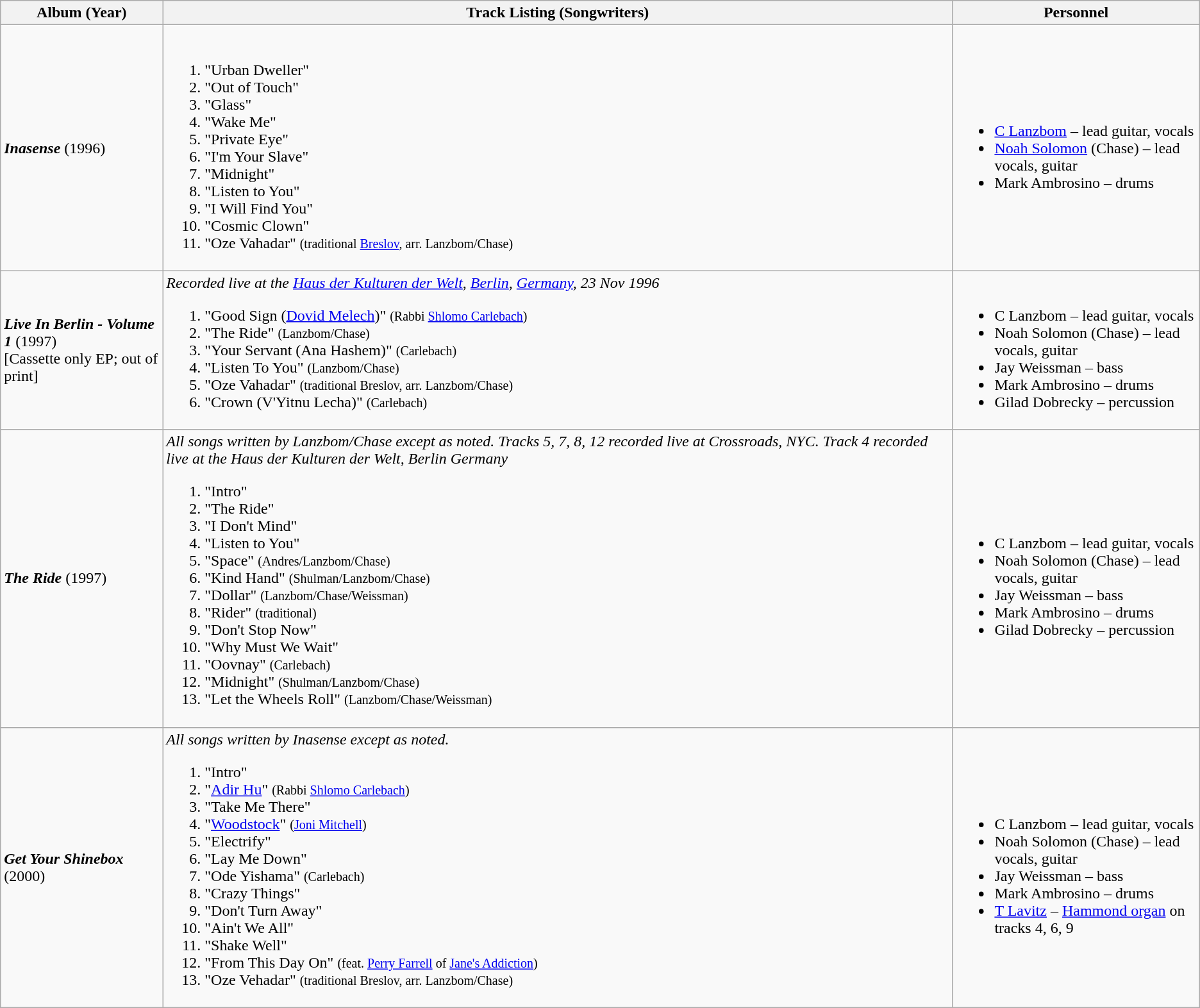<table class="wikitable" border="1">
<tr>
<th>Album (Year)</th>
<th>Track Listing (Songwriters)</th>
<th>Personnel</th>
</tr>
<tr>
<td><strong><em>Inasense</em></strong> (1996)</td>
<td><br><ol><li>"Urban Dweller"</li><li>"Out of Touch"</li><li>"Glass"</li><li>"Wake Me"</li><li>"Private Eye"</li><li>"I'm Your Slave"</li><li>"Midnight"</li><li>"Listen to You"</li><li>"I Will Find You"</li><li>"Cosmic Clown"</li><li>"Oze Vahadar" <small>(traditional <a href='#'>Breslov</a>, arr. Lanzbom/Chase)</small></li></ol></td>
<td><br><ul><li><a href='#'>C Lanzbom</a> – lead guitar, vocals</li><li><a href='#'>Noah Solomon</a> (Chase) – lead vocals, guitar</li><li>Mark Ambrosino – drums</li></ul></td>
</tr>
<tr>
<td><strong><em>Live In Berlin - Volume 1</em></strong> (1997)<br>[Cassette only EP; out of print]</td>
<td><em>Recorded live at the <a href='#'>Haus der Kulturen der Welt</a>, <a href='#'>Berlin</a>, <a href='#'>Germany</a>, 23 Nov 1996</em><br><ol><li>"Good Sign (<a href='#'>Dovid Melech</a>)" <small>(Rabbi <a href='#'>Shlomo Carlebach</a>)</small></li><li>"The Ride" <small>(Lanzbom/Chase)</small></li><li>"Your Servant (Ana Hashem)" <small>(Carlebach)</small></li><li>"Listen To You"  <small>(Lanzbom/Chase)</small></li><li>"Oze Vahadar" <small>(traditional Breslov, arr. Lanzbom/Chase)</small></li><li>"Crown (V'Yitnu Lecha)" <small>(Carlebach)</small></li></ol></td>
<td><br><ul><li>C Lanzbom – lead guitar, vocals</li><li>Noah Solomon (Chase) – lead vocals, guitar</li><li>Jay Weissman – bass</li><li>Mark Ambrosino – drums</li><li>Gilad Dobrecky – percussion</li></ul></td>
</tr>
<tr>
<td><strong><em>The Ride</em></strong> (1997)</td>
<td><em>All songs written by Lanzbom/Chase except as noted. Tracks 5, 7, 8, 12 recorded live at Crossroads, NYC. Track 4 recorded live at the Haus der Kulturen der Welt, Berlin Germany</em><br><ol><li>"Intro"</li><li>"The Ride"</li><li>"I Don't Mind"</li><li>"Listen to You"</li><li>"Space" <small>(Andres/Lanzbom/Chase)</small></li><li>"Kind Hand" <small>(Shulman/Lanzbom/Chase)</small></li><li>"Dollar" <small>(Lanzbom/Chase/Weissman)</small></li><li>"Rider"  <small>(traditional)</small></li><li>"Don't Stop Now"</li><li>"Why Must We Wait"</li><li>"Oovnay" <small>(Carlebach)</small></li><li>"Midnight" <small>(Shulman/Lanzbom/Chase)</small></li><li>"Let the Wheels Roll" <small>(Lanzbom/Chase/Weissman)</small></li></ol></td>
<td><br><ul><li>C Lanzbom – lead guitar, vocals</li><li>Noah Solomon (Chase) – lead vocals, guitar</li><li>Jay Weissman – bass</li><li>Mark Ambrosino – drums</li><li>Gilad Dobrecky – percussion</li></ul></td>
</tr>
<tr>
<td><strong><em>Get Your Shinebox</em></strong> (2000)</td>
<td><em>All songs written by Inasense except as noted.</em><br><ol><li>"Intro"</li><li>"<a href='#'>Adir Hu</a>" <small>(Rabbi <a href='#'>Shlomo Carlebach</a>)</small></li><li>"Take Me There"</li><li>"<a href='#'>Woodstock</a>" <small>(<a href='#'>Joni Mitchell</a>)</small></li><li>"Electrify"</li><li>"Lay Me Down"</li><li>"Ode Yishama" <small>(Carlebach)</small></li><li>"Crazy Things"</li><li>"Don't Turn Away"</li><li>"Ain't We All"</li><li>"Shake Well"</li><li>"From This Day On" <small>(feat. <a href='#'>Perry Farrell</a> of <a href='#'>Jane's Addiction</a>)</small></li><li>"Oze Vehadar" <small>(traditional Breslov, arr. Lanzbom/Chase)</small></li></ol></td>
<td><br><ul><li>C Lanzbom – lead guitar, vocals</li><li>Noah Solomon (Chase) – lead vocals, guitar</li><li>Jay Weissman – bass</li><li>Mark Ambrosino – drums</li><li><a href='#'>T Lavitz</a> – <a href='#'>Hammond organ</a> on tracks 4, 6, 9</li></ul></td>
</tr>
</table>
